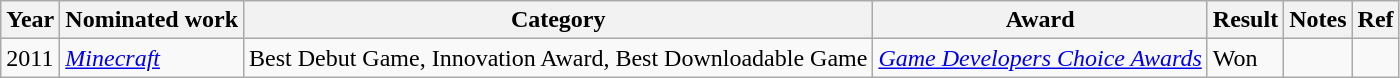<table class="wikitable">
<tr>
<th>Year</th>
<th>Nominated work</th>
<th>Category</th>
<th>Award</th>
<th>Result</th>
<th>Notes</th>
<th>Ref</th>
</tr>
<tr>
<td>2011</td>
<td><em><a href='#'>Minecraft</a></em></td>
<td>Best Debut Game, Innovation Award, Best Downloadable Game</td>
<td><em><a href='#'>Game Developers Choice Awards</a></em></td>
<td>Won</td>
<td></td>
<td></td>
</tr>
</table>
